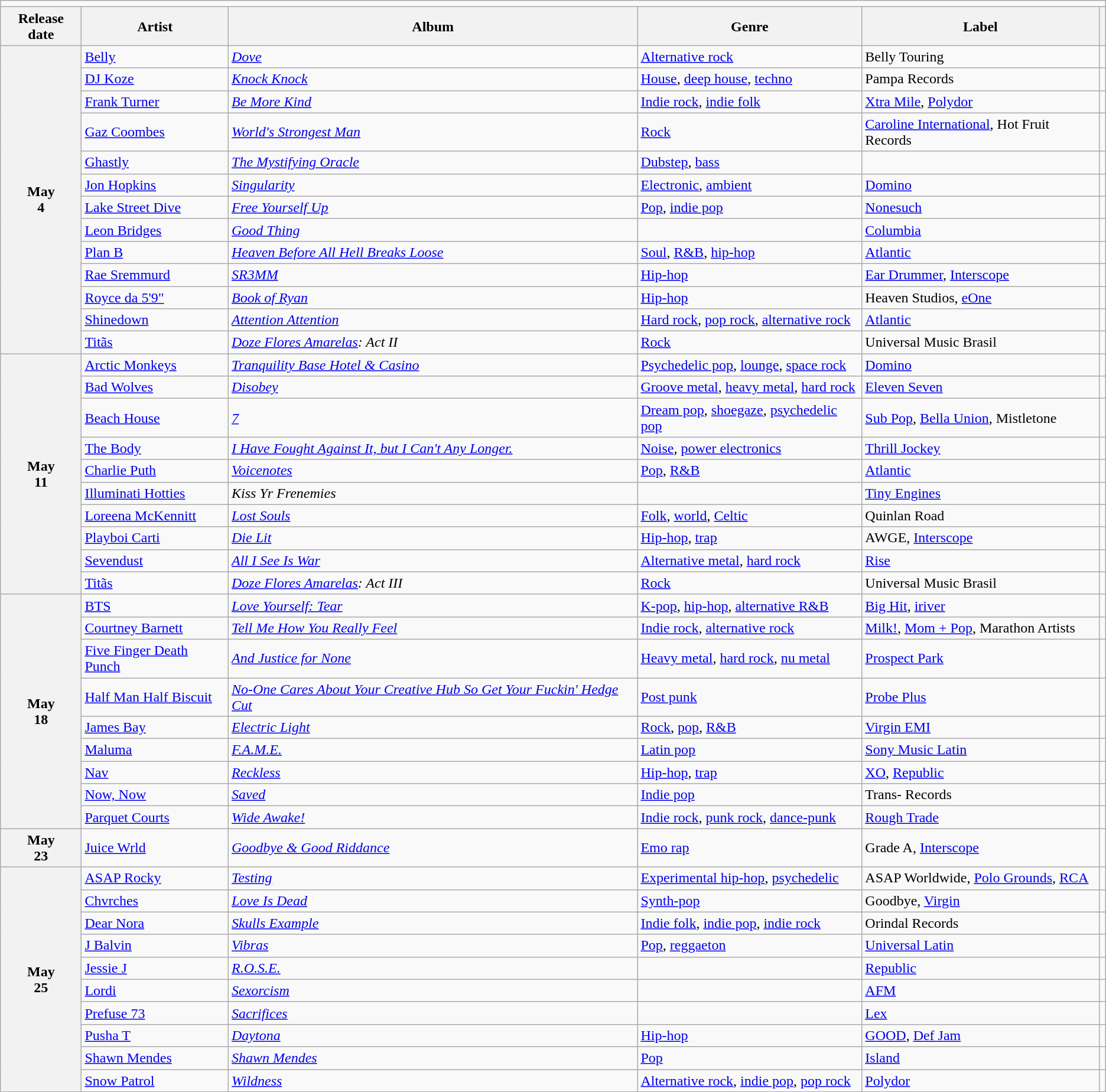<table class="wikitable plainrowheaders">
<tr>
<td colspan="6" style="text-align:center;"></td>
</tr>
<tr>
<th scope="col">Release date</th>
<th scope="col">Artist</th>
<th scope="col">Album</th>
<th scope="col">Genre</th>
<th scope="col">Label</th>
<th scope="col"></th>
</tr>
<tr>
<th scope="row" rowspan="13" style="text-align:center;">May<br>4</th>
<td><a href='#'>Belly</a></td>
<td><em><a href='#'>Dove</a></em></td>
<td><a href='#'>Alternative rock</a></td>
<td>Belly Touring</td>
<td></td>
</tr>
<tr>
<td><a href='#'>DJ Koze</a></td>
<td><em><a href='#'>Knock Knock</a></em></td>
<td><a href='#'>House</a>, <a href='#'>deep house</a>, <a href='#'>techno</a></td>
<td>Pampa Records</td>
<td></td>
</tr>
<tr>
<td><a href='#'>Frank Turner</a></td>
<td><em><a href='#'>Be More Kind</a></em></td>
<td><a href='#'>Indie rock</a>, <a href='#'>indie folk</a></td>
<td><a href='#'>Xtra Mile</a>, <a href='#'>Polydor</a></td>
<td></td>
</tr>
<tr>
<td><a href='#'>Gaz Coombes</a></td>
<td><em><a href='#'>World's Strongest Man</a></em></td>
<td><a href='#'>Rock</a></td>
<td><a href='#'>Caroline International</a>, Hot Fruit Records</td>
<td></td>
</tr>
<tr>
<td><a href='#'>Ghastly</a></td>
<td><em><a href='#'>The Mystifying Oracle</a></em></td>
<td><a href='#'>Dubstep</a>, <a href='#'>bass</a></td>
<td></td>
<td></td>
</tr>
<tr>
<td><a href='#'>Jon Hopkins</a></td>
<td><em><a href='#'>Singularity</a></em></td>
<td><a href='#'>Electronic</a>, <a href='#'>ambient</a></td>
<td><a href='#'>Domino</a></td>
<td></td>
</tr>
<tr>
<td><a href='#'>Lake Street Dive</a></td>
<td><em><a href='#'>Free Yourself Up</a></em></td>
<td><a href='#'>Pop</a>, <a href='#'>indie pop</a></td>
<td><a href='#'>Nonesuch</a></td>
<td></td>
</tr>
<tr>
<td><a href='#'>Leon Bridges</a></td>
<td><em><a href='#'>Good Thing</a></em></td>
<td></td>
<td><a href='#'>Columbia</a></td>
<td></td>
</tr>
<tr>
<td><a href='#'>Plan B</a></td>
<td><em><a href='#'>Heaven Before All Hell Breaks Loose</a></em></td>
<td><a href='#'>Soul</a>, <a href='#'>R&B</a>, <a href='#'>hip-hop</a></td>
<td><a href='#'>Atlantic</a></td>
<td></td>
</tr>
<tr>
<td><a href='#'>Rae Sremmurd</a></td>
<td><em><a href='#'>SR3MM</a></em></td>
<td><a href='#'>Hip-hop</a></td>
<td><a href='#'>Ear Drummer</a>, <a href='#'>Interscope</a></td>
<td></td>
</tr>
<tr>
<td><a href='#'>Royce da 5'9"</a></td>
<td><em><a href='#'>Book of Ryan</a></em></td>
<td><a href='#'>Hip-hop</a></td>
<td>Heaven Studios, <a href='#'>eOne</a></td>
<td></td>
</tr>
<tr>
<td><a href='#'>Shinedown</a></td>
<td><em><a href='#'>Attention Attention</a></em></td>
<td><a href='#'>Hard rock</a>, <a href='#'>pop rock</a>, <a href='#'>alternative rock</a></td>
<td><a href='#'>Atlantic</a></td>
<td></td>
</tr>
<tr>
<td><a href='#'>Titãs</a></td>
<td><em><a href='#'>Doze Flores Amarelas</a>: Act II</em></td>
<td><a href='#'>Rock</a></td>
<td>Universal Music Brasil</td>
<td></td>
</tr>
<tr>
<th scope="row" rowspan="10" style="text-align:center;">May<br>11</th>
<td><a href='#'>Arctic Monkeys</a></td>
<td><em><a href='#'>Tranquility Base Hotel & Casino</a></em></td>
<td><a href='#'>Psychedelic pop</a>, <a href='#'>lounge</a>, <a href='#'>space rock</a></td>
<td><a href='#'>Domino</a></td>
<td></td>
</tr>
<tr>
<td><a href='#'>Bad Wolves</a></td>
<td><em><a href='#'>Disobey</a></em></td>
<td><a href='#'>Groove metal</a>, <a href='#'>heavy metal</a>, <a href='#'>hard rock</a></td>
<td><a href='#'>Eleven Seven</a></td>
<td></td>
</tr>
<tr>
<td><a href='#'>Beach House</a></td>
<td><em><a href='#'>7</a></em></td>
<td><a href='#'>Dream pop</a>, <a href='#'>shoegaze</a>, <a href='#'>psychedelic pop</a></td>
<td><a href='#'>Sub Pop</a>, <a href='#'>Bella Union</a>, Mistletone</td>
<td></td>
</tr>
<tr>
<td><a href='#'>The Body</a></td>
<td><em><a href='#'>I Have Fought Against It, but I Can't Any Longer.</a></em></td>
<td><a href='#'>Noise</a>, <a href='#'>power electronics</a></td>
<td><a href='#'>Thrill Jockey</a></td>
<td></td>
</tr>
<tr>
<td><a href='#'>Charlie Puth</a></td>
<td><em><a href='#'>Voicenotes</a></em></td>
<td><a href='#'>Pop</a>, <a href='#'>R&B</a></td>
<td><a href='#'>Atlantic</a></td>
<td></td>
</tr>
<tr>
<td><a href='#'>Illuminati Hotties</a></td>
<td><em>Kiss Yr Frenemies</em></td>
<td></td>
<td><a href='#'>Tiny Engines</a></td>
<td></td>
</tr>
<tr>
<td><a href='#'>Loreena McKennitt</a></td>
<td><em><a href='#'>Lost Souls</a></em></td>
<td><a href='#'>Folk</a>, <a href='#'>world</a>, <a href='#'>Celtic</a></td>
<td>Quinlan Road</td>
<td></td>
</tr>
<tr>
<td><a href='#'>Playboi Carti</a></td>
<td><em><a href='#'>Die Lit</a></em></td>
<td><a href='#'>Hip-hop</a>, <a href='#'>trap</a></td>
<td>AWGE, <a href='#'>Interscope</a></td>
<td></td>
</tr>
<tr>
<td><a href='#'>Sevendust</a></td>
<td><em><a href='#'>All I See Is War</a></em></td>
<td><a href='#'>Alternative metal</a>, <a href='#'>hard rock</a></td>
<td><a href='#'>Rise</a></td>
<td></td>
</tr>
<tr>
<td><a href='#'>Titãs</a></td>
<td><em><a href='#'>Doze Flores Amarelas</a>: Act III</em></td>
<td><a href='#'>Rock</a></td>
<td>Universal Music Brasil</td>
<td></td>
</tr>
<tr>
<th scope="row" rowspan="9" style="text-align:center;">May<br>18</th>
<td><a href='#'>BTS</a></td>
<td><em><a href='#'>Love Yourself: Tear</a></em></td>
<td><a href='#'>K-pop</a>, <a href='#'>hip-hop</a>, <a href='#'>alternative R&B</a></td>
<td><a href='#'>Big Hit</a>, <a href='#'>iriver</a></td>
<td></td>
</tr>
<tr>
<td><a href='#'>Courtney Barnett</a></td>
<td><em><a href='#'>Tell Me How You Really Feel</a></em></td>
<td><a href='#'>Indie rock</a>, <a href='#'>alternative rock</a></td>
<td><a href='#'>Milk!</a>, <a href='#'>Mom + Pop</a>, Marathon Artists</td>
<td></td>
</tr>
<tr>
<td><a href='#'>Five Finger Death Punch</a></td>
<td><em><a href='#'>And Justice for None</a></em></td>
<td><a href='#'>Heavy metal</a>, <a href='#'>hard rock</a>, <a href='#'>nu metal</a></td>
<td><a href='#'>Prospect Park</a></td>
<td></td>
</tr>
<tr>
<td><a href='#'>Half Man Half Biscuit</a></td>
<td><em><a href='#'>No-One Cares About Your Creative Hub So Get Your Fuckin' Hedge Cut</a></em></td>
<td><a href='#'>Post punk</a></td>
<td><a href='#'>Probe Plus</a></td>
<td></td>
</tr>
<tr>
<td><a href='#'>James Bay</a></td>
<td><em><a href='#'>Electric Light</a></em></td>
<td><a href='#'>Rock</a>, <a href='#'>pop</a>, <a href='#'>R&B</a></td>
<td><a href='#'>Virgin EMI</a></td>
<td></td>
</tr>
<tr>
<td><a href='#'>Maluma</a></td>
<td><em><a href='#'>F.A.M.E.</a></em></td>
<td><a href='#'>Latin pop</a></td>
<td><a href='#'>Sony Music Latin</a></td>
<td></td>
</tr>
<tr>
<td><a href='#'>Nav</a></td>
<td><em><a href='#'>Reckless</a></em></td>
<td><a href='#'>Hip-hop</a>, <a href='#'>trap</a></td>
<td><a href='#'>XO</a>, <a href='#'>Republic</a></td>
<td></td>
</tr>
<tr>
<td><a href='#'>Now, Now</a></td>
<td><em><a href='#'>Saved</a></em></td>
<td><a href='#'>Indie pop</a></td>
<td>Trans- Records</td>
<td></td>
</tr>
<tr>
<td><a href='#'>Parquet Courts</a></td>
<td><em><a href='#'>Wide Awake!</a></em></td>
<td><a href='#'>Indie rock</a>, <a href='#'>punk rock</a>, <a href='#'>dance-punk</a></td>
<td><a href='#'>Rough Trade</a></td>
<td></td>
</tr>
<tr>
<th scope="row" style="text-align:center;">May<br>23</th>
<td><a href='#'>Juice Wrld</a></td>
<td><em><a href='#'>Goodbye & Good Riddance</a></em></td>
<td><a href='#'>Emo rap</a></td>
<td>Grade A, <a href='#'>Interscope</a></td>
<td></td>
</tr>
<tr>
<th scope="row" rowspan="10" style="text-align:center;">May<br>25</th>
<td><a href='#'>ASAP Rocky</a></td>
<td><em><a href='#'>Testing</a></em></td>
<td><a href='#'>Experimental hip-hop</a>, <a href='#'>psychedelic</a></td>
<td>ASAP Worldwide, <a href='#'>Polo Grounds</a>, <a href='#'>RCA</a></td>
<td></td>
</tr>
<tr>
<td><a href='#'>Chvrches</a></td>
<td><em><a href='#'>Love Is Dead</a></em></td>
<td><a href='#'>Synth-pop</a></td>
<td>Goodbye, <a href='#'>Virgin</a></td>
<td></td>
</tr>
<tr>
<td><a href='#'>Dear Nora</a></td>
<td><em><a href='#'>Skulls Example</a></em></td>
<td><a href='#'>Indie folk</a>, <a href='#'>indie pop</a>, <a href='#'>indie rock</a></td>
<td>Orindal Records</td>
<td></td>
</tr>
<tr>
<td><a href='#'>J Balvin</a></td>
<td><em><a href='#'>Vibras</a></em></td>
<td><a href='#'>Pop</a>, <a href='#'>reggaeton</a></td>
<td><a href='#'>Universal Latin</a></td>
<td></td>
</tr>
<tr>
<td><a href='#'>Jessie J</a></td>
<td><em><a href='#'>R.O.S.E.</a></em></td>
<td></td>
<td><a href='#'>Republic</a></td>
<td></td>
</tr>
<tr>
<td><a href='#'>Lordi</a></td>
<td><em><a href='#'>Sexorcism</a></em></td>
<td></td>
<td><a href='#'>AFM</a></td>
<td></td>
</tr>
<tr>
<td><a href='#'>Prefuse 73</a></td>
<td><em><a href='#'>Sacrifices</a></em></td>
<td></td>
<td><a href='#'>Lex</a></td>
<td></td>
</tr>
<tr>
<td><a href='#'>Pusha T</a></td>
<td><em><a href='#'>Daytona</a></em></td>
<td><a href='#'>Hip-hop</a></td>
<td><a href='#'>GOOD</a>, <a href='#'>Def Jam</a></td>
<td></td>
</tr>
<tr>
<td><a href='#'>Shawn Mendes</a></td>
<td><em><a href='#'>Shawn Mendes</a></em></td>
<td><a href='#'>Pop</a></td>
<td><a href='#'>Island</a></td>
<td></td>
</tr>
<tr>
<td><a href='#'>Snow Patrol</a></td>
<td><em><a href='#'>Wildness</a></em></td>
<td><a href='#'>Alternative rock</a>, <a href='#'>indie pop</a>, <a href='#'>pop rock</a></td>
<td><a href='#'>Polydor</a></td>
<td></td>
</tr>
</table>
